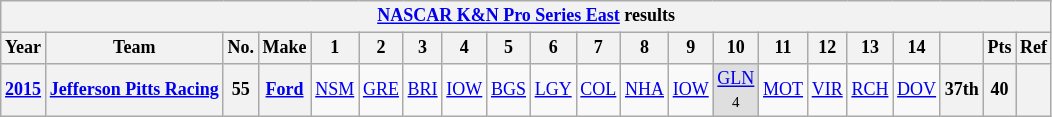<table class="wikitable" style="text-align:center; font-size:75%">
<tr>
<th colspan=21><a href='#'>NASCAR K&N Pro Series East</a> results</th>
</tr>
<tr>
<th>Year</th>
<th>Team</th>
<th>No.</th>
<th>Make</th>
<th>1</th>
<th>2</th>
<th>3</th>
<th>4</th>
<th>5</th>
<th>6</th>
<th>7</th>
<th>8</th>
<th>9</th>
<th>10</th>
<th>11</th>
<th>12</th>
<th>13</th>
<th>14</th>
<th></th>
<th>Pts</th>
<th>Ref</th>
</tr>
<tr>
<th><a href='#'>2015</a></th>
<th><a href='#'>Jefferson Pitts Racing</a></th>
<th>55</th>
<th><a href='#'>Ford</a></th>
<td><a href='#'>NSM</a></td>
<td><a href='#'>GRE</a></td>
<td><a href='#'>BRI</a></td>
<td><a href='#'>IOW</a></td>
<td><a href='#'>BGS</a></td>
<td><a href='#'>LGY</a></td>
<td><a href='#'>COL</a></td>
<td><a href='#'>NHA</a></td>
<td><a href='#'>IOW</a></td>
<td style="background:#DFDFDF;"><a href='#'>GLN</a><br><small>4</small></td>
<td><a href='#'>MOT</a></td>
<td><a href='#'>VIR</a></td>
<td><a href='#'>RCH</a></td>
<td><a href='#'>DOV</a></td>
<th>37th</th>
<th>40</th>
<th></th>
</tr>
</table>
